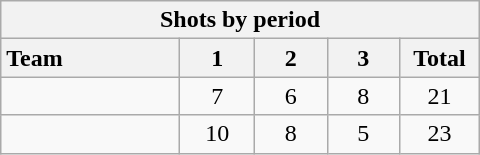<table class="wikitable" style="width:20em; text-align:right;">
<tr>
<th colspan=6>Shots by period</th>
</tr>
<tr>
<th style="width:8em; text-align:left;">Team</th>
<th style="width:3em;">1</th>
<th style="width:3em;">2</th>
<th style="width:3em;">3</th>
<th style="width:3em;">Total</th>
</tr>
<tr>
<td style="text-align:left;"></td>
<td align=center>7</td>
<td align=center>6</td>
<td align=center>8</td>
<td align=center>21</td>
</tr>
<tr>
<td style="text-align:left;"></td>
<td align=center>10</td>
<td align=center>8</td>
<td align=center>5</td>
<td align=center>23</td>
</tr>
</table>
